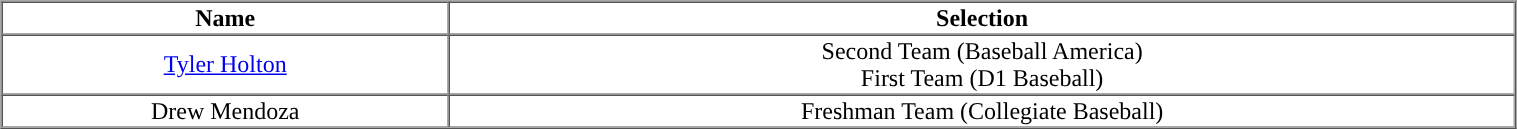<table cellpadding="1" border="1" cellspacing="0" width="80%">
<tr>
<th>Name</th>
<th>Selection</th>
</tr>
<tr align="center">
<td><a href='#'>Tyler Holton</a></td>
<td>Second Team (Baseball America)<br>First Team (D1 Baseball)</td>
</tr>
<tr align="center">
<td>Drew Mendoza</td>
<td>Freshman Team (Collegiate Baseball)</td>
</tr>
<tr align="center">
</tr>
</table>
